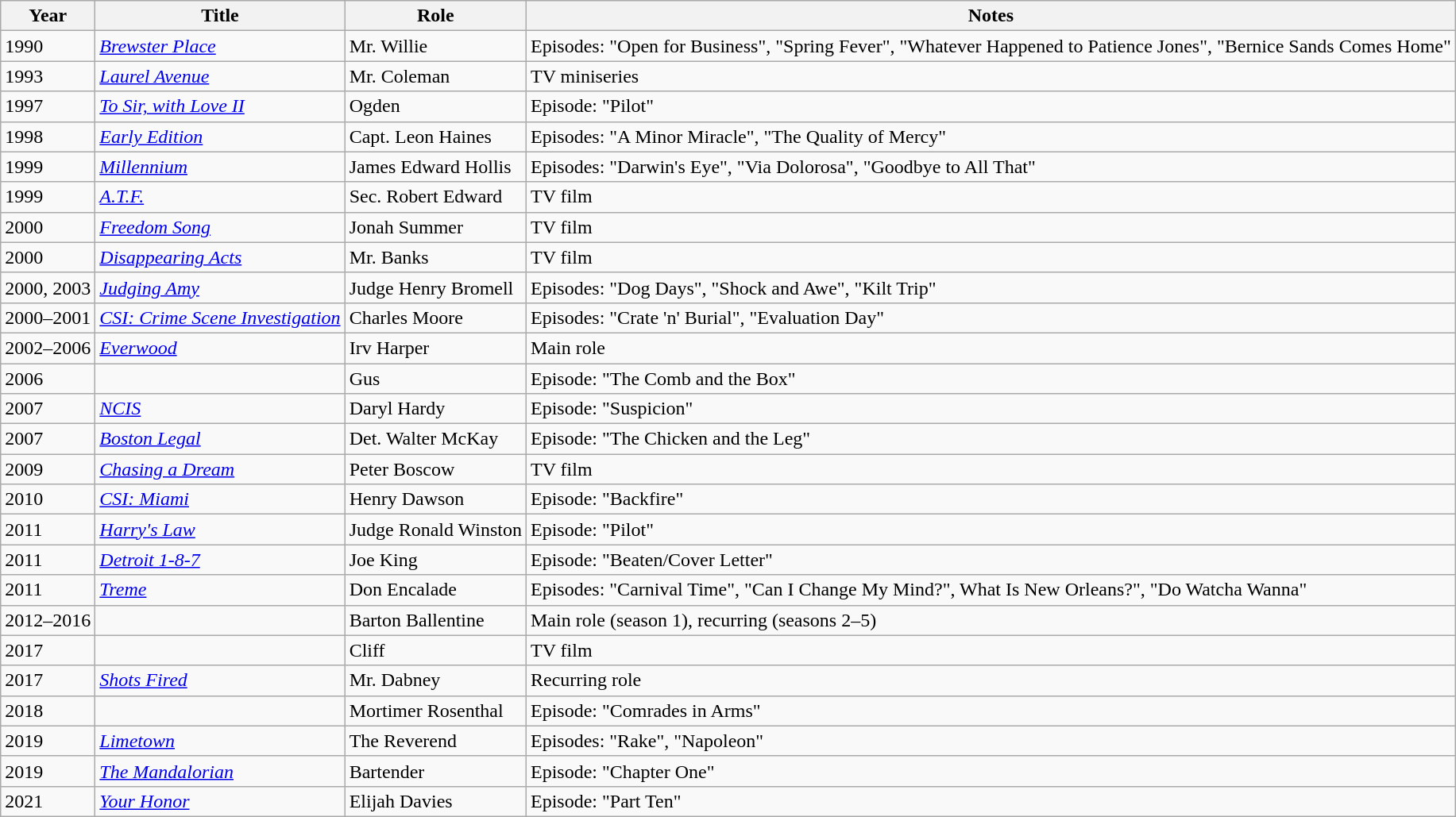<table class="wikitable sortable">
<tr>
<th>Year</th>
<th>Title</th>
<th>Role</th>
<th class="unsortable">Notes</th>
</tr>
<tr>
<td>1990</td>
<td><em><a href='#'>Brewster Place</a></em></td>
<td>Mr. Willie</td>
<td>Episodes: "Open for Business", "Spring Fever", "Whatever Happened to Patience Jones", "Bernice Sands Comes Home"</td>
</tr>
<tr>
<td>1993</td>
<td><em><a href='#'>Laurel Avenue</a></em></td>
<td>Mr. Coleman</td>
<td>TV miniseries</td>
</tr>
<tr>
<td>1997</td>
<td><em><a href='#'>To Sir, with Love II</a></em></td>
<td>Ogden</td>
<td>Episode: "Pilot"</td>
</tr>
<tr>
<td>1998</td>
<td><em><a href='#'>Early Edition</a></em></td>
<td>Capt. Leon Haines</td>
<td>Episodes: "A Minor Miracle", "The Quality of Mercy"</td>
</tr>
<tr>
<td>1999</td>
<td><em><a href='#'>Millennium</a></em></td>
<td>James Edward Hollis</td>
<td>Episodes: "Darwin's Eye", "Via Dolorosa", "Goodbye to All That"</td>
</tr>
<tr>
<td>1999</td>
<td><em><a href='#'>A.T.F.</a></em></td>
<td>Sec. Robert Edward</td>
<td>TV film</td>
</tr>
<tr>
<td>2000</td>
<td><em><a href='#'>Freedom Song</a></em></td>
<td>Jonah Summer</td>
<td>TV film</td>
</tr>
<tr>
<td>2000</td>
<td><em><a href='#'>Disappearing Acts</a></em></td>
<td>Mr. Banks</td>
<td>TV film</td>
</tr>
<tr>
<td>2000, 2003</td>
<td><em><a href='#'>Judging Amy</a></em></td>
<td>Judge Henry Bromell</td>
<td>Episodes: "Dog Days", "Shock and Awe", "Kilt Trip"</td>
</tr>
<tr>
<td>2000–2001</td>
<td><em><a href='#'>CSI: Crime Scene Investigation</a></em></td>
<td>Charles Moore</td>
<td>Episodes: "Crate 'n' Burial", "Evaluation Day"</td>
</tr>
<tr>
<td>2002–2006</td>
<td><em><a href='#'>Everwood</a></em></td>
<td>Irv Harper</td>
<td>Main role</td>
</tr>
<tr>
<td>2006</td>
<td><em></em></td>
<td>Gus</td>
<td>Episode: "The Comb and the Box"</td>
</tr>
<tr>
<td>2007</td>
<td><em><a href='#'>NCIS</a></em></td>
<td>Daryl Hardy</td>
<td>Episode: "Suspicion"</td>
</tr>
<tr>
<td>2007</td>
<td><em><a href='#'>Boston Legal</a></em></td>
<td>Det. Walter McKay</td>
<td>Episode: "The Chicken and the Leg"</td>
</tr>
<tr>
<td>2009</td>
<td><em><a href='#'>Chasing a Dream</a></em></td>
<td>Peter Boscow</td>
<td>TV film</td>
</tr>
<tr>
<td>2010</td>
<td><em><a href='#'>CSI: Miami</a></em></td>
<td>Henry Dawson</td>
<td>Episode: "Backfire"</td>
</tr>
<tr>
<td>2011</td>
<td><em><a href='#'>Harry's Law</a></em></td>
<td>Judge Ronald Winston</td>
<td>Episode: "Pilot"</td>
</tr>
<tr>
<td>2011</td>
<td><em><a href='#'>Detroit 1-8-7</a></em></td>
<td>Joe King</td>
<td>Episode: "Beaten/Cover Letter"</td>
</tr>
<tr>
<td>2011</td>
<td><em><a href='#'>Treme</a></em></td>
<td>Don Encalade</td>
<td>Episodes: "Carnival Time", "Can I Change My Mind?", What Is New Orleans?", "Do Watcha Wanna"</td>
</tr>
<tr>
<td>2012–2016</td>
<td><em></em></td>
<td>Barton Ballentine</td>
<td>Main role (season 1), recurring (seasons 2–5)</td>
</tr>
<tr>
<td>2017</td>
<td><em></em></td>
<td>Cliff</td>
<td>TV film</td>
</tr>
<tr>
<td>2017</td>
<td><em><a href='#'>Shots Fired</a></em></td>
<td>Mr. Dabney</td>
<td>Recurring role</td>
</tr>
<tr>
<td>2018</td>
<td><em></em></td>
<td>Mortimer Rosenthal</td>
<td>Episode: "Comrades in Arms"</td>
</tr>
<tr>
<td>2019</td>
<td><em><a href='#'>Limetown</a></em></td>
<td>The Reverend</td>
<td>Episodes: "Rake", "Napoleon"</td>
</tr>
<tr>
<td>2019</td>
<td><em><a href='#'>The Mandalorian</a></em></td>
<td>Bartender</td>
<td>Episode: "Chapter One"</td>
</tr>
<tr>
<td>2021</td>
<td><em><a href='#'>Your Honor</a></em></td>
<td>Elijah Davies</td>
<td>Episode: "Part Ten"</td>
</tr>
</table>
